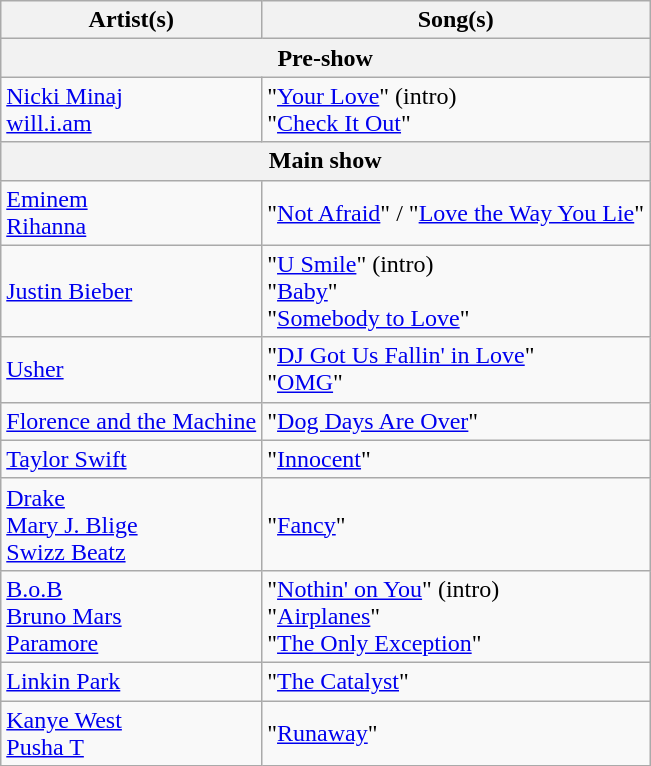<table class="wikitable">
<tr>
<th>Artist(s)</th>
<th>Song(s)</th>
</tr>
<tr>
<th colspan=2>Pre-show</th>
</tr>
<tr>
<td><a href='#'>Nicki Minaj</a><br><a href='#'>will.i.am</a></td>
<td>"<a href='#'>Your Love</a>" (intro)<br>"<a href='#'>Check It Out</a>"</td>
</tr>
<tr>
<th colspan=2>Main show</th>
</tr>
<tr>
<td><a href='#'>Eminem</a><br><a href='#'>Rihanna</a></td>
<td>"<a href='#'>Not Afraid</a>" / "<a href='#'>Love the Way You Lie</a>"</td>
</tr>
<tr>
<td><a href='#'>Justin Bieber</a></td>
<td>"<a href='#'>U Smile</a>" (intro)<br>"<a href='#'>Baby</a>"<br>"<a href='#'>Somebody to Love</a>"</td>
</tr>
<tr>
<td><a href='#'>Usher</a></td>
<td>"<a href='#'>DJ Got Us Fallin' in Love</a>"<br>"<a href='#'>OMG</a>"</td>
</tr>
<tr>
<td><a href='#'>Florence and the Machine</a></td>
<td>"<a href='#'>Dog Days Are Over</a>"</td>
</tr>
<tr>
<td><a href='#'>Taylor Swift</a></td>
<td>"<a href='#'>Innocent</a>"</td>
</tr>
<tr>
<td><a href='#'>Drake</a><br><a href='#'>Mary J. Blige</a><br><a href='#'>Swizz Beatz</a></td>
<td>"<a href='#'>Fancy</a>"</td>
</tr>
<tr>
<td><a href='#'>B.o.B</a><br><a href='#'>Bruno Mars</a><br><a href='#'>Paramore</a></td>
<td>"<a href='#'>Nothin' on You</a>" (intro)<br>"<a href='#'>Airplanes</a>"<br>"<a href='#'>The Only Exception</a>"</td>
</tr>
<tr>
<td><a href='#'>Linkin Park</a></td>
<td>"<a href='#'>The Catalyst</a>"</td>
</tr>
<tr>
<td><a href='#'>Kanye West</a><br><a href='#'>Pusha T</a></td>
<td>"<a href='#'>Runaway</a>"</td>
</tr>
</table>
